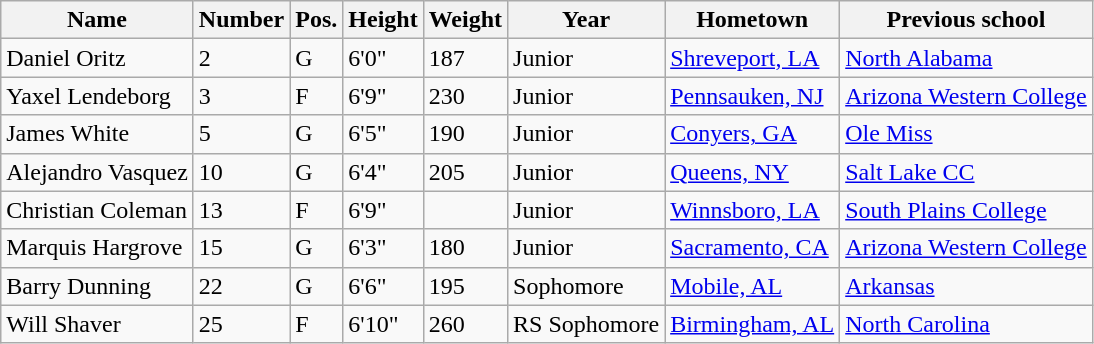<table class="wikitable sortable" border="1">
<tr>
<th>Name</th>
<th>Number</th>
<th>Pos.</th>
<th>Height</th>
<th>Weight</th>
<th>Year</th>
<th>Hometown</th>
<th class="unsortable">Previous school</th>
</tr>
<tr>
<td>Daniel Oritz</td>
<td>2</td>
<td>G</td>
<td>6'0"</td>
<td>187</td>
<td>Junior</td>
<td><a href='#'>Shreveport, LA</a></td>
<td><a href='#'>North Alabama</a></td>
</tr>
<tr>
<td>Yaxel Lendeborg</td>
<td>3</td>
<td>F</td>
<td>6'9"</td>
<td>230</td>
<td>Junior</td>
<td><a href='#'>Pennsauken, NJ</a></td>
<td><a href='#'>Arizona Western College</a></td>
</tr>
<tr>
<td>James White</td>
<td>5</td>
<td>G</td>
<td>6'5"</td>
<td>190</td>
<td>Junior</td>
<td><a href='#'>Conyers, GA</a></td>
<td><a href='#'>Ole Miss</a></td>
</tr>
<tr>
<td>Alejandro Vasquez</td>
<td>10</td>
<td>G</td>
<td>6'4"</td>
<td>205</td>
<td>Junior</td>
<td><a href='#'>Queens, NY</a></td>
<td><a href='#'>Salt Lake CC</a></td>
</tr>
<tr>
<td>Christian Coleman</td>
<td>13</td>
<td>F</td>
<td>6'9"</td>
<td></td>
<td>Junior</td>
<td><a href='#'>Winnsboro, LA</a></td>
<td><a href='#'>South Plains College</a></td>
</tr>
<tr>
<td>Marquis Hargrove</td>
<td>15</td>
<td>G</td>
<td>6'3"</td>
<td>180</td>
<td>Junior</td>
<td><a href='#'>Sacramento, CA</a></td>
<td><a href='#'>Arizona Western College</a></td>
</tr>
<tr>
<td>Barry Dunning</td>
<td>22</td>
<td>G</td>
<td>6'6"</td>
<td>195</td>
<td>Sophomore</td>
<td><a href='#'>Mobile, AL</a></td>
<td><a href='#'>Arkansas</a></td>
</tr>
<tr>
<td>Will Shaver</td>
<td>25</td>
<td>F</td>
<td>6'10"</td>
<td>260</td>
<td>RS Sophomore</td>
<td><a href='#'>Birmingham, AL</a></td>
<td><a href='#'>North Carolina</a></td>
</tr>
</table>
